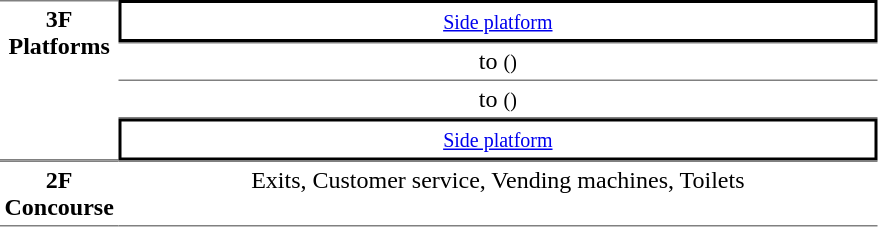<table table border=0 cellspacing=0 cellpadding=3>
<tr>
<td style="border-bottom:solid 1px gray;border-top:solid 1px gray;text-align:center" rowspan="4" valign=top width=50><strong>3F<br>Platforms</strong></td>
<td style="border-right:solid 2px black;border-left:solid 2px black;border-top:solid 2px black;border-bottom:solid 2px black;text-align:center;"><small><a href='#'>Side platform</a></small></td>
</tr>
<tr>
<td style="border-bottom:solid 1px gray;border-top:solid 1px gray;text-align:center;">  to  <small>()</small></td>
</tr>
<tr>
<td style="border-bottom:solid 1px gray;text-align:center;"> to  <small>() </small></td>
</tr>
<tr>
<td style="border-right:solid 2px black;border-left:solid 2px black;border-top:solid 2px black;border-bottom:solid 2px black;text-align:center;"><small><a href='#'>Side platform</a></small></td>
</tr>
<tr>
<td style="border-bottom:solid 1px gray; border-top:solid 1px gray;text-align:center" valign=top><strong>2F<br>Concourse</strong></td>
<td style="border-bottom:solid 1px gray; border-top:solid 1px gray;text-align:center" valign=top width=500>Exits, Customer service, Vending machines, Toilets</td>
</tr>
</table>
